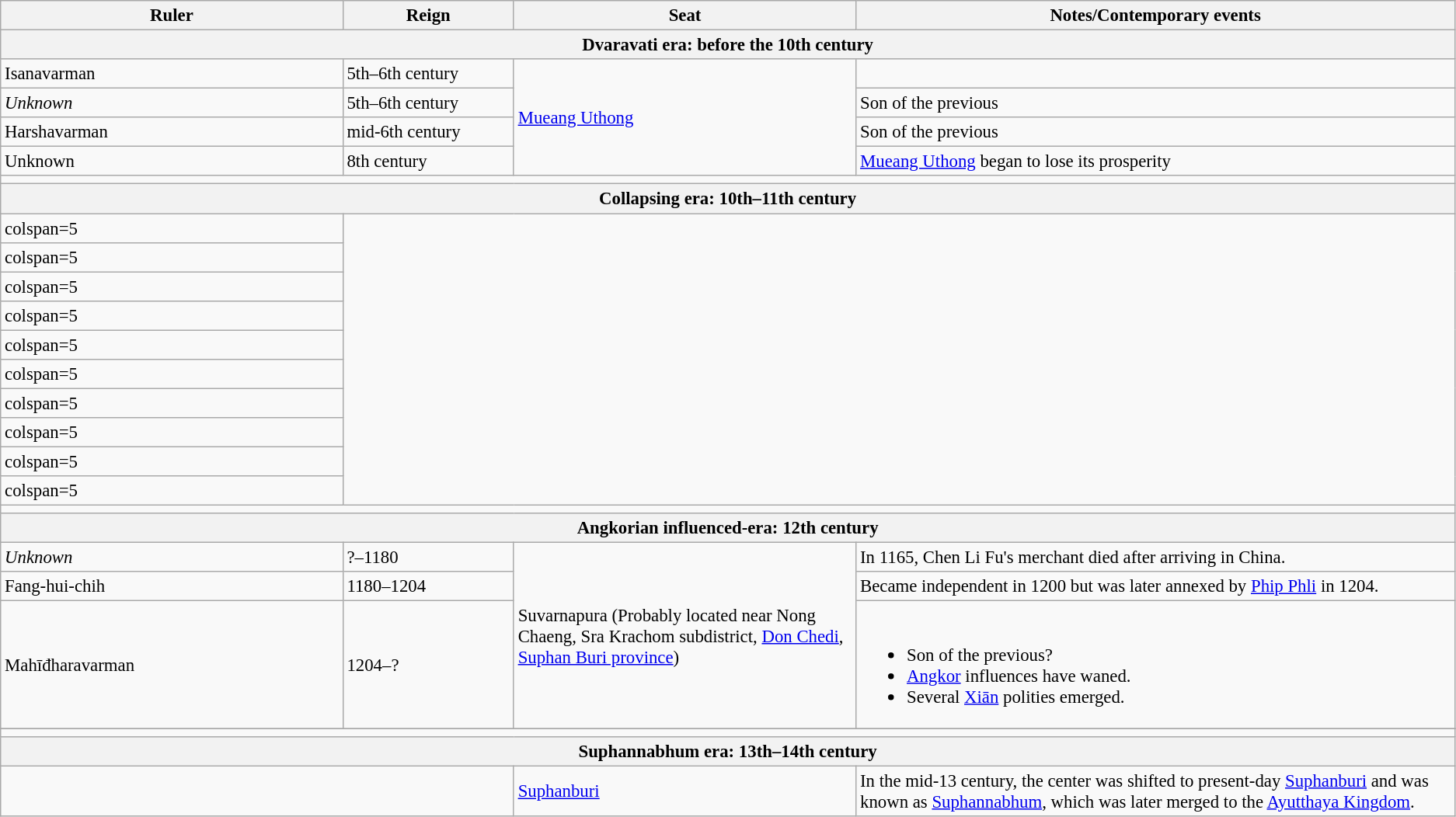<table class="wikitable" style="font-size:95%;">
<tr>
<th width=20%>Ruler</th>
<th width=10%>Reign</th>
<th width=20%>Seat</th>
<th width=35%>Notes/Contemporary events</th>
</tr>
<tr>
<th colspan=5>Dvaravati era: before the 10th century</th>
</tr>
<tr>
<td>Isanavarman</td>
<td>5th–6th century</td>
<td rowspan=4><a href='#'>Mueang Uthong</a></td>
<td></td>
</tr>
<tr>
<td><em>Unknown</em></td>
<td>5th–6th century</td>
<td>Son of the previous</td>
</tr>
<tr>
<td>Harshavarman</td>
<td>mid-6th century</td>
<td>Son of the previous</td>
</tr>
<tr>
<td>Unknown</td>
<td>8th century</td>
<td><a href='#'>Mueang Uthong</a> began to lose its prosperity</td>
</tr>
<tr>
<td colspan=5></td>
</tr>
<tr>
<th colspan=5>Collapsing era: 10th–11th century</th>
</tr>
<tr>
<td>colspan=5 </td>
</tr>
<tr>
<td>colspan=5 </td>
</tr>
<tr>
<td>colspan=5 </td>
</tr>
<tr>
<td>colspan=5 </td>
</tr>
<tr>
<td>colspan=5 </td>
</tr>
<tr>
<td>colspan=5 </td>
</tr>
<tr>
<td>colspan=5 </td>
</tr>
<tr>
<td>colspan=5 </td>
</tr>
<tr>
<td>colspan=5 </td>
</tr>
<tr>
<td>colspan=5 </td>
</tr>
<tr>
<td colspan=5></td>
</tr>
<tr>
<th colspan=5>Angkorian influenced-era: 12th century</th>
</tr>
<tr>
<td><em>Unknown</em></td>
<td>?–1180</td>
<td rowspan=3>Suvarnapura (Probably located near Nong Chaeng, Sra Krachom subdistrict, <a href='#'>Don Chedi</a>, <a href='#'>Suphan Buri province</a>)</td>
<td>In 1165, Chen Li Fu's merchant died after arriving in China.</td>
</tr>
<tr>
<td>Fang-hui-chih</td>
<td>1180–1204</td>
<td>Became independent in 1200 but was later annexed by <a href='#'>Phip Phli</a> in 1204.</td>
</tr>
<tr>
<td>Mahīđharavarman</td>
<td>1204–?</td>
<td><br><ul><li>Son of the previous?</li><li><a href='#'>Angkor</a> influences have waned.</li><li>Several <a href='#'>Xiān</a> polities emerged.</li></ul></td>
</tr>
<tr>
</tr>
<tr>
<td colspan=5></td>
</tr>
<tr>
<th colspan=5>Suphannabhum era: 13th–14th century</th>
</tr>
<tr>
<td colspan=2></td>
<td><a href='#'>Suphanburi</a></td>
<td>In the mid-13 century, the center was shifted to present-day <a href='#'>Suphanburi</a> and was known as <a href='#'>Suphannabhum</a>, which was later merged to the <a href='#'>Ayutthaya Kingdom</a>.</td>
</tr>
</table>
